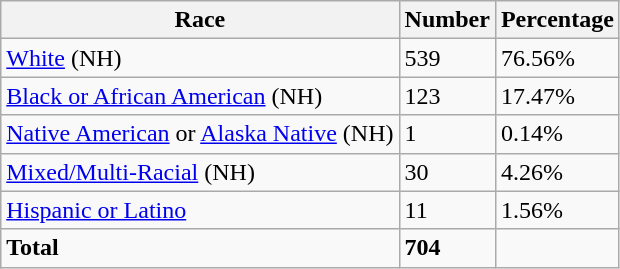<table class="wikitable">
<tr>
<th>Race</th>
<th>Number</th>
<th>Percentage</th>
</tr>
<tr>
<td><a href='#'>White</a> (NH)</td>
<td>539</td>
<td>76.56%</td>
</tr>
<tr>
<td><a href='#'>Black or African American</a> (NH)</td>
<td>123</td>
<td>17.47%</td>
</tr>
<tr>
<td><a href='#'>Native American</a> or <a href='#'>Alaska Native</a> (NH)</td>
<td>1</td>
<td>0.14%</td>
</tr>
<tr>
<td><a href='#'>Mixed/Multi-Racial</a> (NH)</td>
<td>30</td>
<td>4.26%</td>
</tr>
<tr>
<td><a href='#'>Hispanic or Latino</a></td>
<td>11</td>
<td>1.56%</td>
</tr>
<tr>
<td><strong>Total</strong></td>
<td><strong>704</strong></td>
<td></td>
</tr>
</table>
